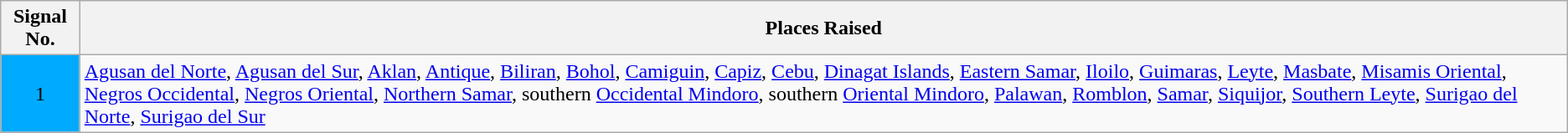<table class="wikitable">
<tr>
<th>Signal No.</th>
<th>Places Raised</th>
</tr>
<tr>
<td style="background: #00AAFF;text-align:center;">1</td>
<td><a href='#'>Agusan del Norte</a>, <a href='#'>Agusan del Sur</a>, <a href='#'>Aklan</a>, <a href='#'>Antique</a>, <a href='#'>Biliran</a>, <a href='#'>Bohol</a>, <a href='#'>Camiguin</a>, <a href='#'>Capiz</a>, <a href='#'>Cebu</a>, <a href='#'>Dinagat Islands</a>, <a href='#'>Eastern Samar</a>, <a href='#'>Iloilo</a>, <a href='#'>Guimaras</a>, <a href='#'>Leyte</a>, <a href='#'>Masbate</a>, <a href='#'>Misamis Oriental</a>, <a href='#'>Negros Occidental</a>, <a href='#'>Negros Oriental</a>, <a href='#'>Northern Samar</a>, southern <a href='#'>Occidental Mindoro</a>, southern <a href='#'>Oriental Mindoro</a>, <a href='#'>Palawan</a>, <a href='#'>Romblon</a>, <a href='#'>Samar</a>, <a href='#'>Siquijor</a>, <a href='#'>Southern Leyte</a>, <a href='#'>Surigao del Norte</a>, <a href='#'>Surigao del Sur</a></td>
</tr>
</table>
